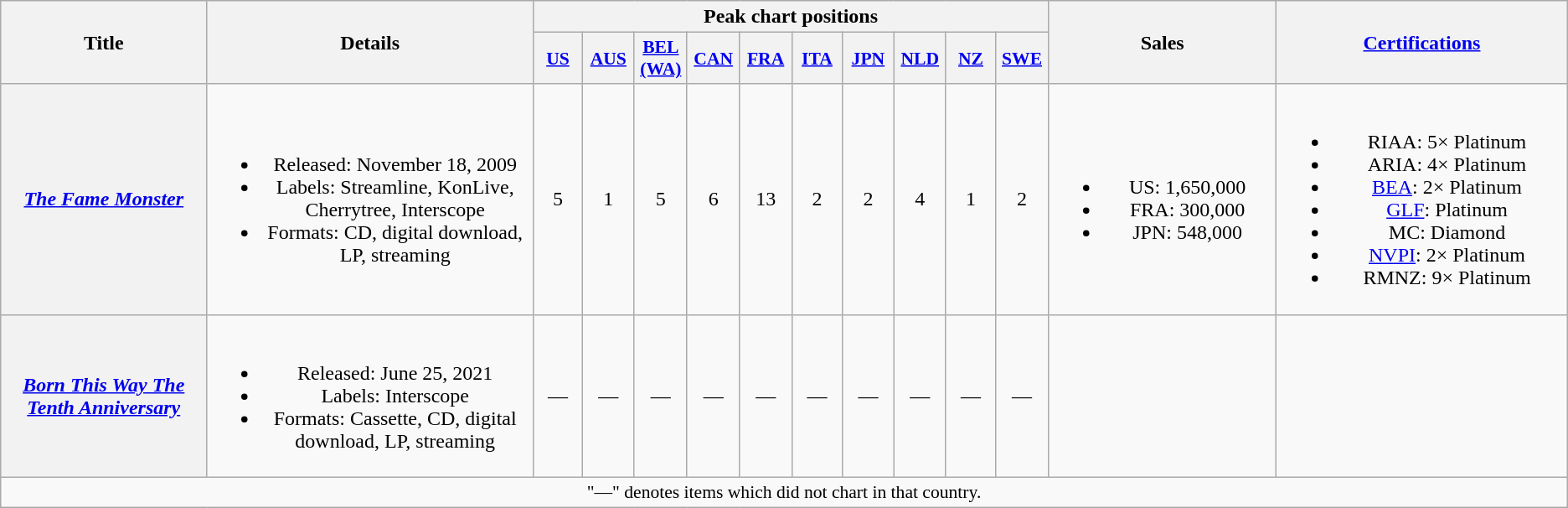<table class="wikitable plainrowheaders" style="text-align:center;">
<tr>
<th scope="col" rowspan="2" style="width:11em;">Title</th>
<th scope="col" rowspan="2" style="width:18em;">Details</th>
<th scope="col" colspan="10">Peak chart positions</th>
<th scope="col" rowspan="2" style="width:12em;">Sales</th>
<th scope="col" rowspan="2" style="width:16em;"><a href='#'>Certifications</a></th>
</tr>
<tr>
<th scope="col" style="width:2.5em;font-size:90%;"><a href='#'>US</a><br></th>
<th scope="col" style="width:2.5em;font-size:90%;"><a href='#'>AUS</a><br></th>
<th scope="col" style="width:2.5em;font-size:90%;"><a href='#'>BEL<br>(WA)</a><br></th>
<th scope="col" style="width:2.5em;font-size:90%;"><a href='#'>CAN</a><br></th>
<th scope="col" style="width:2.5em;font-size:90%;"><a href='#'>FRA</a><br></th>
<th scope="col" style="width:2.5em;font-size:90%;"><a href='#'>ITA</a><br></th>
<th scope="col" style="width:2.5em;font-size:90%;"><a href='#'>JPN</a><br></th>
<th scope="col" style="width:2.5em;font-size:90%;"><a href='#'>NLD</a><br></th>
<th scope="col" style="width:2.5em;font-size:90%;"><a href='#'>NZ</a><br></th>
<th scope="col" style="width:2.5em;font-size:90%;"><a href='#'>SWE</a><br></th>
</tr>
<tr>
<th scope="row"><em><a href='#'>The Fame Monster</a></em></th>
<td><br><ul><li>Released: November 18, 2009</li><li>Labels: Streamline, KonLive, Cherrytree, Interscope</li><li>Formats: CD, digital download, LP, streaming</li></ul></td>
<td>5</td>
<td>1</td>
<td>5</td>
<td>6</td>
<td>13</td>
<td>2</td>
<td>2</td>
<td>4</td>
<td>1</td>
<td>2</td>
<td><br><ul><li>US: 1,650,000</li><li>FRA: 300,000</li><li>JPN: 548,000</li></ul></td>
<td><br><ul><li>RIAA: 5× Platinum</li><li>ARIA: 4× Platinum</li><li><a href='#'>BEA</a>: 2× Platinum</li><li><a href='#'>GLF</a>: Platinum</li><li>MC: Diamond</li><li><a href='#'>NVPI</a>: 2× Platinum</li><li>RMNZ: 9× Platinum</li></ul></td>
</tr>
<tr>
<th scope="row"><em><a href='#'>Born This Way The Tenth Anniversary</a></em></th>
<td><br><ul><li>Released: June 25, 2021</li><li>Labels: Interscope</li><li>Formats: Cassette, CD, digital download, LP, streaming</li></ul></td>
<td>—</td>
<td>—</td>
<td>—</td>
<td>—</td>
<td>—</td>
<td>—</td>
<td>—</td>
<td>—</td>
<td>—</td>
<td>—</td>
<td></td>
<td></td>
</tr>
<tr>
<td colspan="14" style="text-align:center; font-size:90%;">"—" denotes items which did not chart in that country.</td>
</tr>
</table>
